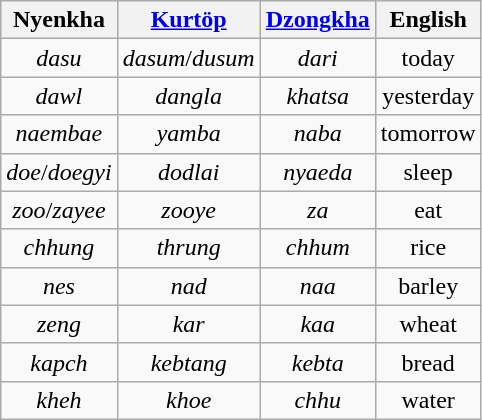<table class="wikitable">
<tr>
<th>Nyenkha</th>
<th><a href='#'>Kurtöp</a></th>
<th><a href='#'>Dzongkha</a></th>
<th>English</th>
</tr>
<tr align="center">
<td><em>dasu</em></td>
<td><em>dasum</em>/<em>dusum</em></td>
<td><em>dari</em></td>
<td>today</td>
</tr>
<tr align="center">
<td><em>dawl</em></td>
<td><em>dangla</em></td>
<td><em>khatsa</em></td>
<td>yesterday</td>
</tr>
<tr align="center">
<td><em>naembae</em></td>
<td><em>yamba</em></td>
<td><em>naba</em></td>
<td>tomorrow</td>
</tr>
<tr align="center">
<td><em>doe</em>/<em>doegyi</em></td>
<td><em>dodlai</em></td>
<td><em>nyaeda</em></td>
<td>sleep</td>
</tr>
<tr align="center">
<td><em>zoo</em>/<em>zayee</em></td>
<td><em>zooye</em></td>
<td><em>za</em></td>
<td>eat</td>
</tr>
<tr align="center">
<td><em>chhung</em></td>
<td><em>thrung</em></td>
<td><em>chhum</em></td>
<td>rice</td>
</tr>
<tr align="center">
<td><em>nes</em></td>
<td><em>nad</em></td>
<td><em>naa</em></td>
<td>barley</td>
</tr>
<tr align="center">
<td><em>zeng</em></td>
<td><em>kar</em></td>
<td><em>kaa</em></td>
<td>wheat</td>
</tr>
<tr align="center">
<td><em>kapch</em></td>
<td><em>kebtang</em></td>
<td><em>kebta</em></td>
<td>bread</td>
</tr>
<tr align="center">
<td><em>kheh</em></td>
<td><em>khoe</em></td>
<td><em>chhu</em></td>
<td>water</td>
</tr>
</table>
